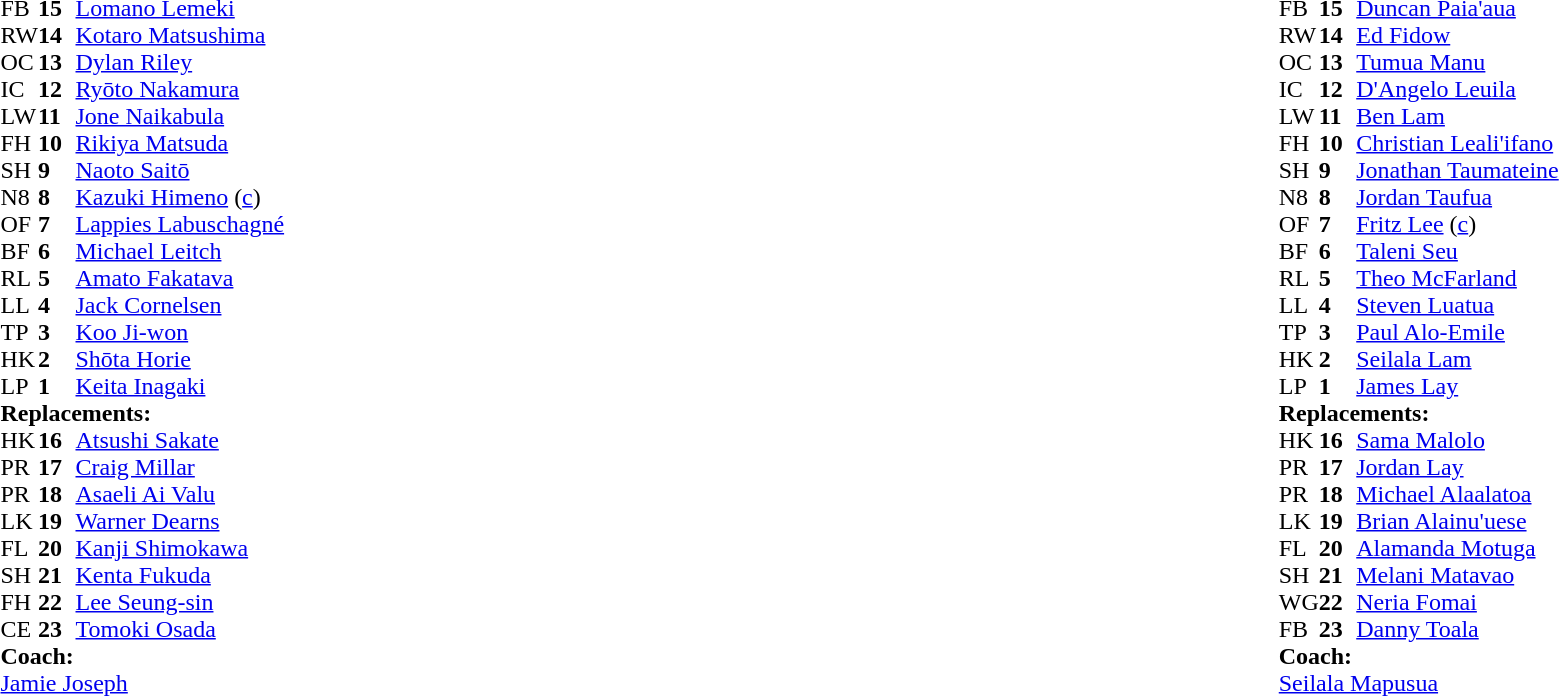<table style="width:100%">
<tr>
<td style="vertical-align:top;width:50%"><br><table cellspacing="0" cellpadding="0">
<tr>
<th width="25"></th>
<th width="25"></th>
</tr>
<tr>
<td>FB</td>
<td><strong>15</strong></td>
<td><a href='#'>Lomano Lemeki</a></td>
</tr>
<tr>
<td>RW</td>
<td><strong>14</strong></td>
<td><a href='#'>Kotaro Matsushima</a></td>
</tr>
<tr>
<td>OC</td>
<td><strong>13</strong></td>
<td><a href='#'>Dylan Riley</a></td>
</tr>
<tr>
<td>IC</td>
<td><strong>12</strong></td>
<td><a href='#'>Ryōto Nakamura</a></td>
<td></td>
<td></td>
</tr>
<tr>
<td>LW</td>
<td><strong>11</strong></td>
<td><a href='#'>Jone Naikabula</a></td>
<td></td>
<td></td>
<td></td>
</tr>
<tr>
<td>FH</td>
<td><strong>10</strong></td>
<td><a href='#'>Rikiya Matsuda</a></td>
<td></td>
<td></td>
</tr>
<tr>
<td>SH</td>
<td><strong>9</strong></td>
<td><a href='#'>Naoto Saitō</a></td>
<td></td>
<td></td>
</tr>
<tr>
<td>N8</td>
<td><strong>8</strong></td>
<td><a href='#'>Kazuki Himeno</a> (<a href='#'>c</a>)</td>
</tr>
<tr>
<td>OF</td>
<td><strong>7</strong></td>
<td><a href='#'>Lappies Labuschagné</a></td>
<td></td>
<td colspan=2></td>
</tr>
<tr>
<td>BF</td>
<td><strong>6</strong></td>
<td><a href='#'>Michael Leitch</a></td>
<td></td>
<td></td>
</tr>
<tr>
<td>RL</td>
<td><strong>5</strong></td>
<td><a href='#'>Amato Fakatava</a></td>
</tr>
<tr>
<td>LL</td>
<td><strong>4</strong></td>
<td><a href='#'>Jack Cornelsen</a></td>
<td></td>
<td></td>
<td></td>
<td></td>
</tr>
<tr>
<td>TP</td>
<td><strong>3</strong></td>
<td><a href='#'>Koo Ji-won</a></td>
<td></td>
<td></td>
</tr>
<tr>
<td>HK</td>
<td><strong>2</strong></td>
<td><a href='#'>Shōta Horie</a></td>
<td></td>
<td></td>
<td></td>
<td></td>
</tr>
<tr>
<td>LP</td>
<td><strong>1</strong></td>
<td><a href='#'>Keita Inagaki</a></td>
<td></td>
<td></td>
</tr>
<tr>
<td colspan="3"><strong>Replacements:</strong></td>
</tr>
<tr>
<td>HK</td>
<td><strong>16</strong></td>
<td><a href='#'>Atsushi Sakate</a></td>
<td></td>
<td></td>
<td></td>
<td></td>
</tr>
<tr>
<td>PR</td>
<td><strong>17</strong></td>
<td><a href='#'>Craig Millar</a></td>
<td></td>
<td></td>
</tr>
<tr>
<td>PR</td>
<td><strong>18</strong></td>
<td><a href='#'>Asaeli Ai Valu</a></td>
<td></td>
<td></td>
</tr>
<tr>
<td>LK</td>
<td><strong>19</strong></td>
<td><a href='#'>Warner Dearns</a></td>
<td></td>
<td></td>
<td></td>
<td></td>
</tr>
<tr>
<td>FL</td>
<td><strong>20</strong></td>
<td><a href='#'>Kanji Shimokawa</a></td>
<td></td>
<td></td>
</tr>
<tr>
<td>SH</td>
<td><strong>21</strong></td>
<td><a href='#'>Kenta Fukuda</a></td>
<td></td>
<td></td>
</tr>
<tr>
<td>FH</td>
<td><strong>22</strong></td>
<td><a href='#'>Lee Seung-sin</a></td>
<td></td>
<td></td>
</tr>
<tr>
<td>CE</td>
<td><strong>23</strong></td>
<td><a href='#'>Tomoki Osada</a></td>
<td></td>
<td></td>
</tr>
<tr>
<td colspan="3"><strong>Coach:</strong></td>
</tr>
<tr>
<td colspan="3"> <a href='#'>Jamie Joseph</a></td>
</tr>
</table>
</td>
<td style="vertical-align:top"></td>
<td style="vertical-align:top;width:50%"><br><table cellspacing="0" cellpadding="0" style="margin:auto">
<tr>
<th width="25"></th>
<th width="25"></th>
</tr>
<tr>
<td>FB</td>
<td><strong>15</strong></td>
<td><a href='#'>Duncan Paia'aua</a></td>
</tr>
<tr>
<td>RW</td>
<td><strong>14</strong></td>
<td><a href='#'>Ed Fidow</a></td>
<td></td>
<td></td>
</tr>
<tr>
<td>OC</td>
<td><strong>13</strong></td>
<td><a href='#'>Tumua Manu</a></td>
</tr>
<tr>
<td>IC</td>
<td><strong>12</strong></td>
<td><a href='#'>D'Angelo Leuila</a></td>
<td></td>
<td></td>
</tr>
<tr>
<td>LW</td>
<td><strong>11</strong></td>
<td><a href='#'>Ben Lam</a></td>
<td></td>
</tr>
<tr>
<td>FH</td>
<td><strong>10</strong></td>
<td><a href='#'>Christian Leali'ifano</a></td>
</tr>
<tr>
<td>SH</td>
<td><strong>9</strong></td>
<td><a href='#'>Jonathan Taumateine</a></td>
<td></td>
<td></td>
</tr>
<tr>
<td>N8</td>
<td><strong>8</strong></td>
<td><a href='#'>Jordan Taufua</a></td>
<td></td>
<td></td>
</tr>
<tr>
<td>OF</td>
<td><strong>7</strong></td>
<td><a href='#'>Fritz Lee</a> (<a href='#'>c</a>)</td>
</tr>
<tr>
<td>BF</td>
<td><strong>6</strong></td>
<td><a href='#'>Taleni Seu</a></td>
<td></td>
<td></td>
</tr>
<tr>
<td>RL</td>
<td><strong>5</strong></td>
<td><a href='#'>Theo McFarland</a></td>
</tr>
<tr>
<td>LL</td>
<td><strong>4</strong></td>
<td><a href='#'>Steven Luatua</a></td>
</tr>
<tr>
<td>TP</td>
<td><strong>3</strong></td>
<td><a href='#'>Paul Alo-Emile</a></td>
<td></td>
<td></td>
</tr>
<tr>
<td>HK</td>
<td><strong>2</strong></td>
<td><a href='#'>Seilala Lam</a></td>
<td></td>
<td></td>
</tr>
<tr>
<td>LP</td>
<td><strong>1</strong></td>
<td><a href='#'>James Lay</a></td>
<td></td>
<td></td>
</tr>
<tr>
<td colspan=3><strong>Replacements:</strong></td>
</tr>
<tr>
<td>HK</td>
<td><strong>16</strong></td>
<td><a href='#'>Sama Malolo</a></td>
<td></td>
<td></td>
</tr>
<tr>
<td>PR</td>
<td><strong>17</strong></td>
<td><a href='#'>Jordan Lay</a></td>
<td></td>
<td></td>
</tr>
<tr>
<td>PR</td>
<td><strong>18</strong></td>
<td><a href='#'>Michael Alaalatoa</a></td>
<td></td>
<td></td>
</tr>
<tr>
<td>LK</td>
<td><strong>19</strong></td>
<td><a href='#'>Brian Alainu'uese</a></td>
<td></td>
<td></td>
</tr>
<tr>
<td>FL</td>
<td><strong>20</strong></td>
<td><a href='#'>Alamanda Motuga</a></td>
<td></td>
<td></td>
</tr>
<tr>
<td>SH</td>
<td><strong>21</strong></td>
<td><a href='#'>Melani Matavao</a></td>
<td></td>
<td></td>
</tr>
<tr>
<td>WG</td>
<td><strong>22</strong></td>
<td><a href='#'>Neria Fomai</a></td>
<td></td>
<td></td>
</tr>
<tr>
<td>FB</td>
<td><strong>23</strong></td>
<td><a href='#'>Danny Toala</a></td>
<td></td>
<td></td>
</tr>
<tr>
<td colspan=3><strong>Coach:</strong></td>
</tr>
<tr>
<td colspan="4"> <a href='#'>Seilala Mapusua</a></td>
</tr>
</table>
</td>
</tr>
</table>
